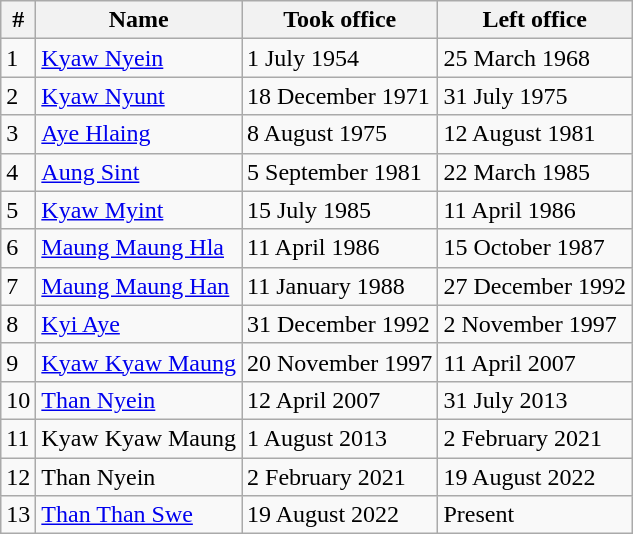<table class="wikitable">
<tr>
<th>#</th>
<th>Name</th>
<th>Took office</th>
<th>Left office</th>
</tr>
<tr>
<td>1</td>
<td><a href='#'>Kyaw Nyein</a></td>
<td>1 July 1954</td>
<td>25 March 1968</td>
</tr>
<tr>
<td>2</td>
<td><a href='#'>Kyaw Nyunt</a></td>
<td>18 December 1971</td>
<td>31 July 1975</td>
</tr>
<tr>
<td>3</td>
<td><a href='#'>Aye Hlaing</a></td>
<td>8 August 1975</td>
<td>12 August 1981</td>
</tr>
<tr>
<td>4</td>
<td><a href='#'>Aung Sint</a></td>
<td>5 September 1981</td>
<td>22 March 1985</td>
</tr>
<tr>
<td>5</td>
<td><a href='#'>Kyaw Myint</a></td>
<td>15 July 1985</td>
<td>11 April 1986</td>
</tr>
<tr>
<td>6</td>
<td><a href='#'>Maung Maung Hla</a></td>
<td>11 April 1986</td>
<td>15 October 1987</td>
</tr>
<tr>
<td>7</td>
<td><a href='#'>Maung Maung Han</a></td>
<td>11 January 1988</td>
<td>27 December 1992</td>
</tr>
<tr>
<td>8</td>
<td><a href='#'>Kyi Aye</a></td>
<td>31 December 1992</td>
<td>2 November 1997</td>
</tr>
<tr>
<td>9</td>
<td><a href='#'>Kyaw Kyaw Maung</a></td>
<td>20 November 1997</td>
<td>11 April 2007</td>
</tr>
<tr>
<td>10</td>
<td><a href='#'>Than Nyein</a></td>
<td>12 April 2007</td>
<td>31 July 2013</td>
</tr>
<tr>
<td>11</td>
<td>Kyaw Kyaw Maung</td>
<td>1 August 2013</td>
<td>2 February 2021</td>
</tr>
<tr>
<td>12</td>
<td>Than Nyein</td>
<td>2 February 2021</td>
<td>19 August 2022</td>
</tr>
<tr>
<td>13</td>
<td><a href='#'>Than Than Swe</a></td>
<td>19 August 2022</td>
<td>Present</td>
</tr>
</table>
